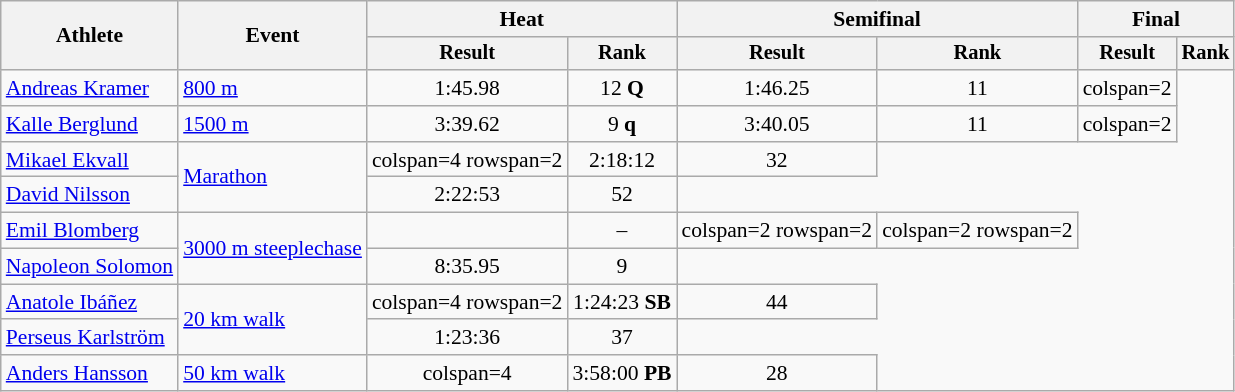<table class="wikitable" style="font-size:90%">
<tr>
<th rowspan="2">Athlete</th>
<th rowspan="2">Event</th>
<th colspan="2">Heat</th>
<th colspan="2">Semifinal</th>
<th colspan="2">Final</th>
</tr>
<tr style="font-size:95%">
<th>Result</th>
<th>Rank</th>
<th>Result</th>
<th>Rank</th>
<th>Result</th>
<th>Rank</th>
</tr>
<tr align=center>
<td align=left><a href='#'>Andreas Kramer</a></td>
<td align=left><a href='#'>800 m</a></td>
<td>1:45.98</td>
<td>12 <strong>Q</strong></td>
<td>1:46.25</td>
<td>11</td>
<td>colspan=2 </td>
</tr>
<tr align=center>
<td align=left><a href='#'>Kalle Berglund</a></td>
<td align=left><a href='#'>1500 m</a></td>
<td>3:39.62</td>
<td>9 <strong>q</strong></td>
<td>3:40.05</td>
<td>11</td>
<td>colspan=2 </td>
</tr>
<tr align=center>
<td align=left><a href='#'>Mikael Ekvall</a></td>
<td align=left rowspan=2><a href='#'>Marathon</a></td>
<td>colspan=4 rowspan=2 </td>
<td>2:18:12</td>
<td>32</td>
</tr>
<tr align=center>
<td align=left><a href='#'>David Nilsson</a></td>
<td>2:22:53</td>
<td>52</td>
</tr>
<tr align=center>
<td align=left><a href='#'>Emil Blomberg</a></td>
<td align=left rowspan=2><a href='#'>3000 m steeplechase</a></td>
<td></td>
<td>–</td>
<td>colspan=2  rowspan=2 </td>
<td>colspan=2 rowspan=2 </td>
</tr>
<tr align=center>
<td align=left><a href='#'>Napoleon Solomon</a></td>
<td>8:35.95</td>
<td>9</td>
</tr>
<tr align=center>
<td align=left><a href='#'>Anatole Ibáñez</a></td>
<td align=left rowspan=2><a href='#'>20 km walk</a></td>
<td>colspan=4 rowspan=2 </td>
<td>1:24:23 <strong>SB</strong></td>
<td>44</td>
</tr>
<tr align=center>
<td align=left><a href='#'>Perseus Karlström</a></td>
<td>1:23:36</td>
<td>37</td>
</tr>
<tr align=center>
<td align=left><a href='#'>Anders Hansson</a></td>
<td align=left><a href='#'>50 km walk</a></td>
<td>colspan=4 </td>
<td>3:58:00 <strong>PB</strong></td>
<td>28</td>
</tr>
</table>
